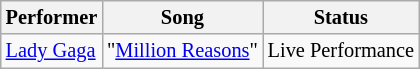<table class="wikitable" style="font-size:85%">
<tr>
<th>Performer</th>
<th>Song</th>
<th>Status</th>
</tr>
<tr>
<td> <a href='#'>Lady Gaga</a></td>
<td>"<a href='#'>Million Reasons</a>"</td>
<td>Live Performance</td>
</tr>
</table>
